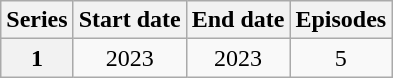<table class="wikitable" style="text-align:center">
<tr>
<th>Series</th>
<th>Start date</th>
<th>End date</th>
<th>Episodes</th>
</tr>
<tr>
<th>1</th>
<td>2023</td>
<td>2023</td>
<td>5</td>
</tr>
</table>
